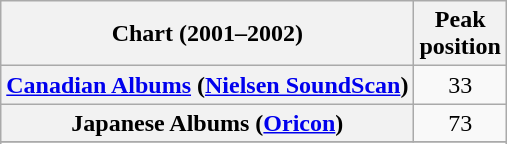<table class="wikitable sortable plainrowheaders">
<tr>
<th scope="col">Chart (2001–2002)</th>
<th scope="col">Peak<br>position</th>
</tr>
<tr>
<th scope="row"><a href='#'>Canadian Albums</a> (<a href='#'>Nielsen SoundScan</a>)</th>
<td align="center">33</td>
</tr>
<tr>
<th scope="row">Japanese Albums (<a href='#'>Oricon</a>)</th>
<td style="text-align:center;">73</td>
</tr>
<tr>
</tr>
<tr>
</tr>
</table>
